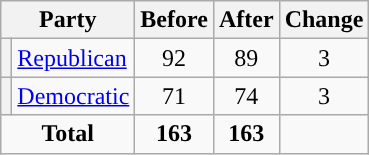<table class="wikitable" style="text-align:center;">
<tr>
<th colspan="2">Party</th>
<th>Before</th>
<th>After</th>
<th>Change</th>
</tr>
<tr>
<th style="background-color:"></th>
<td style="text-align:left;"><a href='#'>Republican</a></td>
<td>92</td>
<td>89</td>
<td> 3</td>
</tr>
<tr>
<th style="background-color:"></th>
<td style="text-align:left;"><a href='#'>Democratic</a></td>
<td>71</td>
<td>74</td>
<td> 3</td>
</tr>
<tr>
<td colspan="2"><strong>Total</strong></td>
<td><strong>163</strong></td>
<td><strong>163</strong></td>
<td></td>
</tr>
</table>
